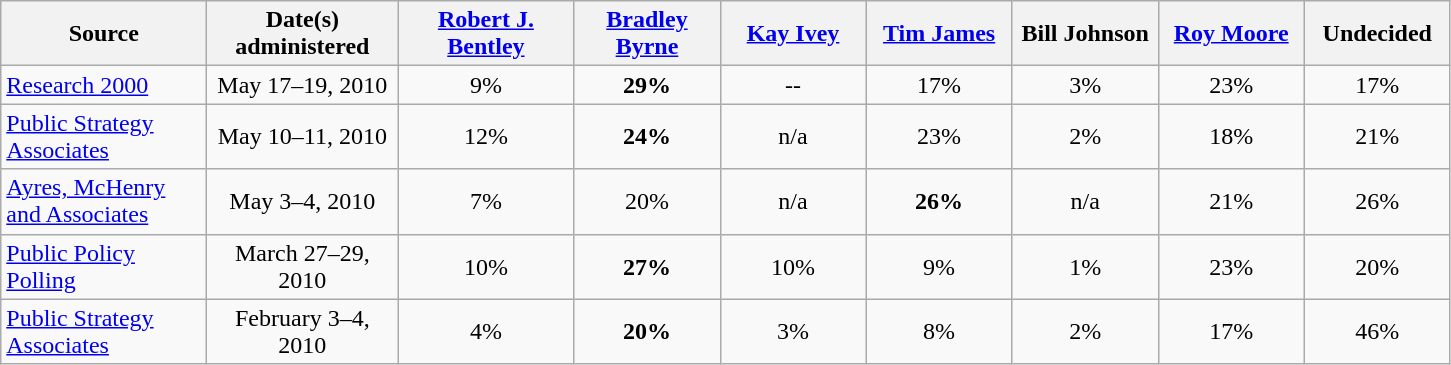<table class="wikitable" style="text-align:center">
<tr>
<th style="width:130px;">Source</th>
<th style="width:120px;">Date(s) administered</th>
<th style="width:110px;"><a href='#'>Robert J. Bentley</a></th>
<th style="width:90px;"><a href='#'>Bradley Byrne</a></th>
<th style="width:90px;"><a href='#'>Kay Ivey</a></th>
<th style="width:90px;"><a href='#'>Tim James</a></th>
<th style="width:90px;">Bill Johnson</th>
<th style="width:90px;"><a href='#'>Roy Moore</a></th>
<th style="width:90px;">Undecided</th>
</tr>
<tr>
<td align=left><a href='#'>Research 2000</a></td>
<td align=center>May 17–19, 2010</td>
<td>9%</td>
<td><strong>29%</strong></td>
<td>--</td>
<td>17%</td>
<td>3%</td>
<td>23%</td>
<td>17%</td>
</tr>
<tr>
<td align=left><a href='#'>Public Strategy Associates</a></td>
<td align=center>May 10–11, 2010</td>
<td>12%</td>
<td><strong>24%</strong></td>
<td>n/a</td>
<td>23%</td>
<td>2%</td>
<td>18%</td>
<td>21%</td>
</tr>
<tr>
<td align=left><a href='#'>Ayres, McHenry and Associates</a></td>
<td align=center>May 3–4, 2010</td>
<td>7%</td>
<td>20%</td>
<td>n/a</td>
<td><strong>26%</strong></td>
<td>n/a</td>
<td>21%</td>
<td>26%</td>
</tr>
<tr>
<td align=left><a href='#'>Public Policy Polling</a></td>
<td align=center>March 27–29, 2010</td>
<td>10%</td>
<td><strong>27%</strong></td>
<td>10%</td>
<td>9%</td>
<td>1%</td>
<td>23%</td>
<td>20%</td>
</tr>
<tr>
<td align=left><a href='#'>Public Strategy Associates</a></td>
<td align=center>February 3–4, 2010</td>
<td>4%</td>
<td><strong>20%</strong></td>
<td>3%</td>
<td>8%</td>
<td>2%</td>
<td>17%</td>
<td>46%</td>
</tr>
</table>
